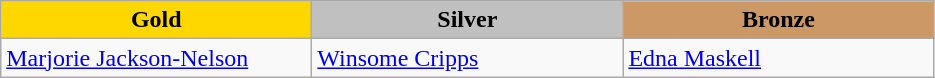<table class="wikitable" style="text-align:left">
<tr align="center">
<td width=200 bgcolor=gold><strong>Gold</strong></td>
<td width=200 bgcolor=silver><strong>Silver</strong></td>
<td width=200 bgcolor=CC9966><strong>Bronze</strong></td>
</tr>
<tr>
<td><a href='#'>Marjorie Jackson-Nelson</a><br><em></em></td>
<td><a href='#'>Winsome Cripps</a><br><em></em></td>
<td><a href='#'>Edna Maskell</a><br><em></em></td>
</tr>
</table>
